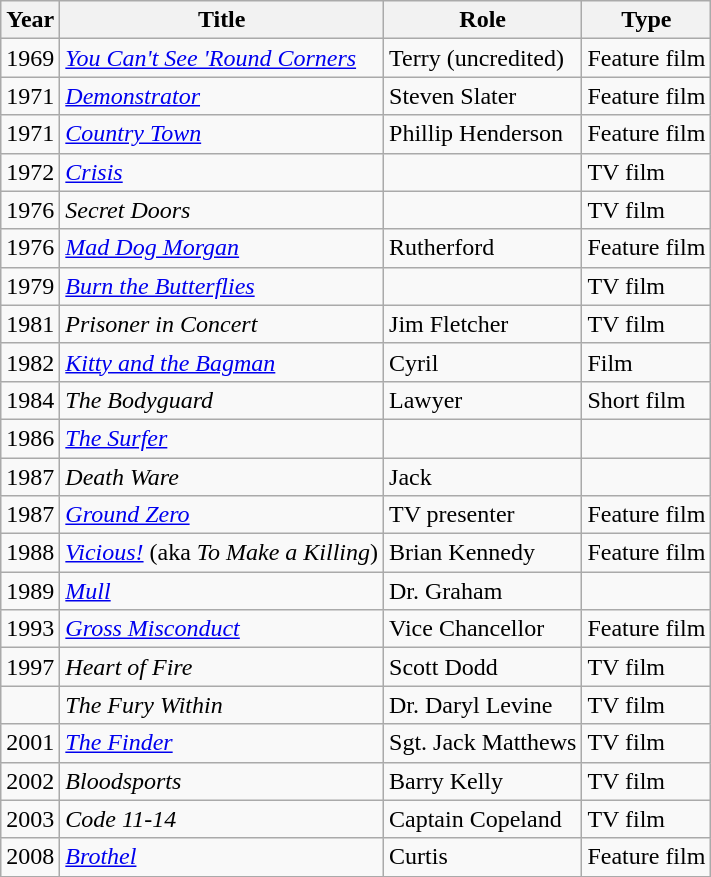<table class="wikitable">
<tr>
<th>Year</th>
<th>Title</th>
<th>Role</th>
<th>Type</th>
</tr>
<tr>
<td>1969</td>
<td><em><a href='#'>You Can't See 'Round Corners</a></em></td>
<td>Terry (uncredited)</td>
<td>Feature film</td>
</tr>
<tr>
<td>1971</td>
<td><em><a href='#'>Demonstrator</a></em></td>
<td>Steven Slater</td>
<td>Feature film</td>
</tr>
<tr>
<td>1971</td>
<td><em><a href='#'>Country Town</a></em></td>
<td>Phillip Henderson</td>
<td>Feature film</td>
</tr>
<tr>
<td>1972</td>
<td><em><a href='#'>Crisis</a></em></td>
<td></td>
<td>TV film</td>
</tr>
<tr>
<td>1976</td>
<td><em>Secret Doors</em></td>
<td></td>
<td>TV film</td>
</tr>
<tr>
<td>1976</td>
<td><em><a href='#'>Mad Dog Morgan</a></em></td>
<td>Rutherford</td>
<td>Feature film</td>
</tr>
<tr>
<td>1979</td>
<td><em><a href='#'>Burn the Butterflies</a></em></td>
<td></td>
<td>TV film</td>
</tr>
<tr>
<td>1981</td>
<td><em>Prisoner in Concert</em></td>
<td>Jim Fletcher</td>
<td>TV film</td>
</tr>
<tr>
<td>1982</td>
<td><em><a href='#'>Kitty and the Bagman</a></em></td>
<td>Cyril</td>
<td>Film</td>
</tr>
<tr>
<td>1984</td>
<td><em>The Bodyguard</em></td>
<td>Lawyer</td>
<td>Short film</td>
</tr>
<tr>
<td>1986</td>
<td><em><a href='#'>The Surfer</a></em></td>
<td></td>
<td></td>
</tr>
<tr>
<td>1987</td>
<td><em>Death Ware</em></td>
<td>Jack</td>
<td></td>
</tr>
<tr>
<td>1987</td>
<td><em><a href='#'>Ground Zero</a></em></td>
<td>TV presenter</td>
<td>Feature film</td>
</tr>
<tr>
<td>1988</td>
<td><em><a href='#'>Vicious!</a></em> (aka <em>To Make a Killing</em>)</td>
<td>Brian Kennedy</td>
<td>Feature film</td>
</tr>
<tr>
<td>1989</td>
<td><em><a href='#'>Mull</a></em></td>
<td>Dr. Graham</td>
<td></td>
</tr>
<tr>
<td>1993</td>
<td><em><a href='#'>Gross Misconduct</a></em></td>
<td>Vice Chancellor</td>
<td>Feature film</td>
</tr>
<tr>
<td>1997</td>
<td><em>Heart of Fire</em></td>
<td>Scott Dodd</td>
<td>TV film</td>
</tr>
<tr>
<td></td>
<td><em>The Fury Within</em></td>
<td>Dr. Daryl Levine</td>
<td>TV film</td>
</tr>
<tr>
<td>2001</td>
<td><em><a href='#'>The Finder</a></em></td>
<td>Sgt. Jack Matthews</td>
<td>TV film</td>
</tr>
<tr>
<td>2002</td>
<td><em>Bloodsports</em></td>
<td>Barry Kelly</td>
<td>TV film</td>
</tr>
<tr>
<td>2003</td>
<td><em>Code 11-14</em></td>
<td>Captain Copeland</td>
<td>TV film</td>
</tr>
<tr>
<td>2008</td>
<td><em><a href='#'>Brothel</a></em></td>
<td>Curtis</td>
<td>Feature film</td>
</tr>
</table>
